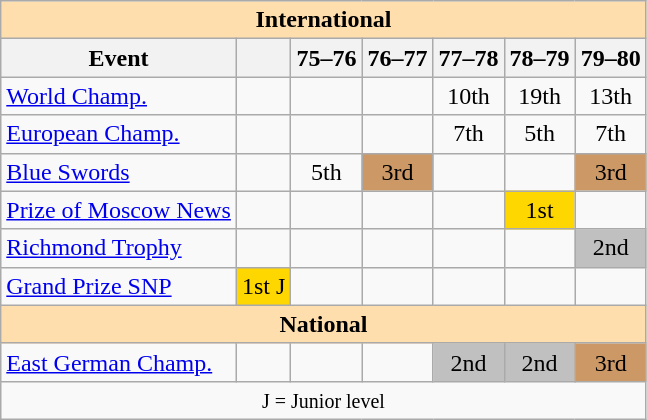<table class="wikitable" style="text-align:center">
<tr>
<th style="background-color: #ffdead; " colspan=7 align=center>International</th>
</tr>
<tr>
<th>Event</th>
<th></th>
<th>75–76</th>
<th>76–77</th>
<th>77–78</th>
<th>78–79</th>
<th>79–80</th>
</tr>
<tr>
<td align=left><a href='#'>World Champ.</a></td>
<td></td>
<td></td>
<td></td>
<td>10th</td>
<td>19th</td>
<td>13th</td>
</tr>
<tr>
<td align=left><a href='#'>European Champ.</a></td>
<td></td>
<td></td>
<td></td>
<td>7th</td>
<td>5th</td>
<td>7th</td>
</tr>
<tr>
<td align=left><a href='#'>Blue Swords</a></td>
<td></td>
<td>5th</td>
<td bgcolor=cc9966>3rd</td>
<td></td>
<td></td>
<td bgcolor=cc9966>3rd</td>
</tr>
<tr>
<td align=left><a href='#'>Prize of Moscow News</a></td>
<td></td>
<td></td>
<td></td>
<td></td>
<td bgcolor=gold>1st</td>
<td></td>
</tr>
<tr>
<td align=left><a href='#'>Richmond Trophy</a></td>
<td></td>
<td></td>
<td></td>
<td></td>
<td></td>
<td bgcolor=silver>2nd</td>
</tr>
<tr>
<td align=left><a href='#'>Grand Prize SNP</a></td>
<td bgcolor=gold>1st J</td>
<td></td>
<td></td>
<td></td>
<td></td>
<td></td>
</tr>
<tr>
<th style="background-color: #ffdead; " colspan=7 align=center>National</th>
</tr>
<tr>
<td align=left><a href='#'>East German Champ.</a></td>
<td></td>
<td></td>
<td></td>
<td bgcolor=silver>2nd</td>
<td bgcolor=silver>2nd</td>
<td bgcolor=cc9966>3rd</td>
</tr>
<tr>
<td colspan=7 align=center><small> J = Junior level </small></td>
</tr>
</table>
